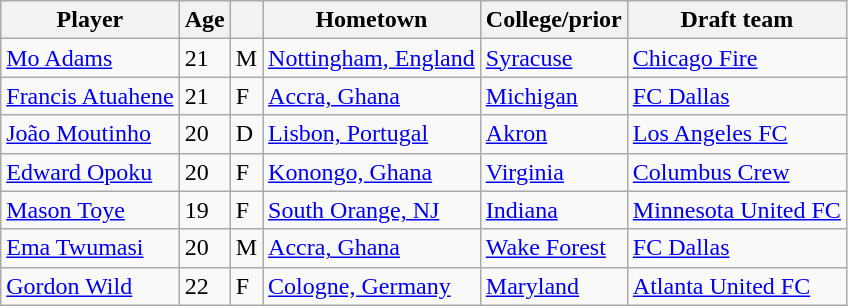<table class="wikitable">
<tr>
<th>Player</th>
<th>Age</th>
<th></th>
<th>Hometown</th>
<th>College/prior</th>
<th>Draft team</th>
</tr>
<tr>
<td> <a href='#'>Mo Adams</a></td>
<td>21</td>
<td>M</td>
<td><a href='#'>Nottingham, England</a></td>
<td><a href='#'>Syracuse</a></td>
<td><a href='#'>Chicago Fire</a></td>
</tr>
<tr>
<td> <a href='#'>Francis Atuahene</a></td>
<td>21</td>
<td>F</td>
<td><a href='#'>Accra, Ghana</a></td>
<td><a href='#'>Michigan</a></td>
<td><a href='#'>FC Dallas</a></td>
</tr>
<tr>
<td> <a href='#'>João Moutinho</a></td>
<td>20</td>
<td>D</td>
<td><a href='#'>Lisbon, Portugal</a></td>
<td><a href='#'>Akron</a></td>
<td><a href='#'>Los Angeles FC</a></td>
</tr>
<tr>
<td> <a href='#'>Edward Opoku</a></td>
<td>20</td>
<td>F</td>
<td><a href='#'>Konongo, Ghana</a></td>
<td><a href='#'>Virginia</a></td>
<td><a href='#'>Columbus Crew</a></td>
</tr>
<tr>
<td> <a href='#'>Mason Toye</a></td>
<td>19</td>
<td>F</td>
<td><a href='#'>South Orange, NJ</a></td>
<td><a href='#'>Indiana</a></td>
<td><a href='#'>Minnesota United FC</a></td>
</tr>
<tr>
<td> <a href='#'>Ema Twumasi</a></td>
<td>20</td>
<td>M</td>
<td><a href='#'>Accra, Ghana</a></td>
<td><a href='#'>Wake Forest</a></td>
<td><a href='#'>FC Dallas</a></td>
</tr>
<tr>
<td> <a href='#'>Gordon Wild</a></td>
<td>22</td>
<td>F</td>
<td><a href='#'>Cologne, Germany</a></td>
<td><a href='#'>Maryland</a></td>
<td><a href='#'>Atlanta United FC</a></td>
</tr>
</table>
